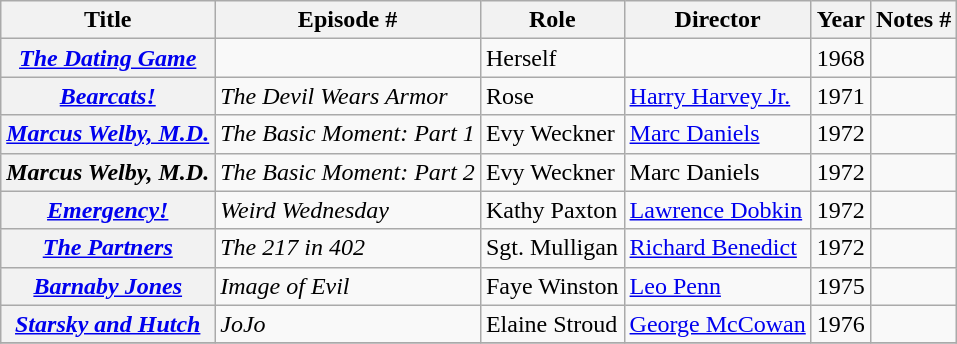<table class="wikitable plainrowheaders sortable">
<tr>
<th scope="col">Title</th>
<th scope="col" class="unsortable">Episode #</th>
<th scope="col">Role</th>
<th scope="col">Director</th>
<th scope="col">Year</th>
<th scope="col" class="unsortable">Notes #</th>
</tr>
<tr>
<th scope="row"><em><a href='#'>The Dating Game</a></em></th>
<td></td>
<td>Herself</td>
<td></td>
<td>1968</td>
<td></td>
</tr>
<tr>
<th scope="row"><em><a href='#'>Bearcats!</a></em></th>
<td><em>The Devil Wears Armor</em></td>
<td>Rose</td>
<td><a href='#'>Harry Harvey Jr.</a></td>
<td>1971</td>
<td></td>
</tr>
<tr>
<th scope="row"><em><a href='#'>Marcus Welby, M.D.</a></em></th>
<td><em>The Basic Moment: Part 1</em></td>
<td>Evy Weckner</td>
<td><a href='#'>Marc Daniels</a></td>
<td>1972</td>
<td></td>
</tr>
<tr>
<th scope="row"><em>Marcus Welby, M.D.</em></th>
<td><em>The Basic Moment: Part 2</em></td>
<td>Evy Weckner</td>
<td>Marc Daniels</td>
<td>1972</td>
<td></td>
</tr>
<tr>
<th scope="row"><em><a href='#'>Emergency!</a></em></th>
<td><em>Weird Wednesday</em></td>
<td>Kathy Paxton</td>
<td><a href='#'>Lawrence Dobkin</a></td>
<td>1972</td>
<td></td>
</tr>
<tr>
<th scope="row"><em><a href='#'>The Partners</a></em></th>
<td><em>The 217 in 402</em></td>
<td>Sgt. Mulligan</td>
<td><a href='#'>Richard Benedict</a></td>
<td>1972</td>
<td></td>
</tr>
<tr>
<th scope="row"><em><a href='#'>Barnaby Jones</a></em></th>
<td><em>Image of Evil</em></td>
<td>Faye Winston</td>
<td><a href='#'>Leo Penn</a></td>
<td>1975</td>
<td></td>
</tr>
<tr>
<th scope="row"><em><a href='#'>Starsky and Hutch</a></em></th>
<td><em>JoJo</em></td>
<td>Elaine Stroud</td>
<td><a href='#'>George McCowan</a></td>
<td>1976</td>
<td></td>
</tr>
<tr>
</tr>
</table>
